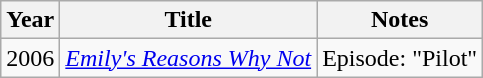<table class="wikitable">
<tr>
<th>Year</th>
<th>Title</th>
<th>Notes</th>
</tr>
<tr>
<td>2006</td>
<td><em><a href='#'>Emily's Reasons Why Not</a></em></td>
<td>Episode: "Pilot"</td>
</tr>
</table>
